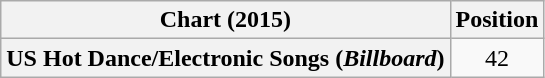<table class="wikitable plainrowheaders" style="text-align:center">
<tr>
<th scope="col">Chart (2015)</th>
<th scope="col">Position</th>
</tr>
<tr>
<th scope="row">US Hot Dance/Electronic Songs (<em>Billboard</em>)</th>
<td>42</td>
</tr>
</table>
